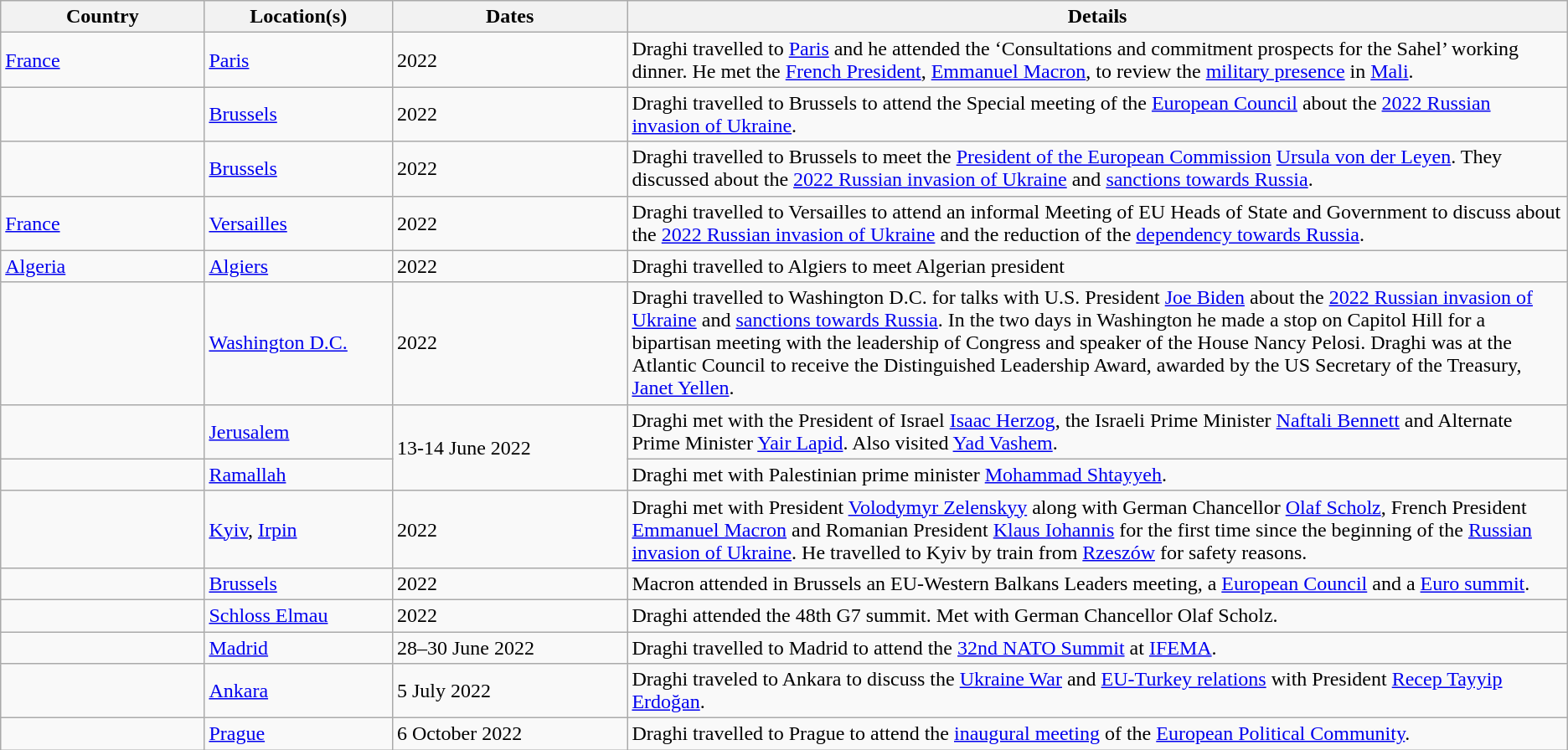<table class="wikitable sortable" border="1">
<tr>
<th style="width: 13%;">Country</th>
<th style="width: 12%;">Location(s)</th>
<th style="width: 15%;">Dates</th>
<th style="width: 60%;" class="unsortable">Details</th>
</tr>
<tr>
<td> <a href='#'>France</a></td>
<td><a href='#'>Paris</a></td>
<td> 2022</td>
<td>Draghi travelled to <a href='#'>Paris</a> and he attended the ‘Consultations and commitment prospects for the Sahel’ working dinner. He met the <a href='#'>French President</a>, <a href='#'>Emmanuel Macron</a>, to review the <a href='#'>military presence</a> in <a href='#'>Mali</a>.</td>
</tr>
<tr>
<td></td>
<td><a href='#'>Brussels</a></td>
<td> 2022</td>
<td>Draghi travelled to Brussels to attend the Special meeting of the <a href='#'>European Council</a> about the <a href='#'>2022 Russian invasion of Ukraine</a>.</td>
</tr>
<tr>
<td></td>
<td><a href='#'>Brussels</a></td>
<td> 2022</td>
<td>Draghi travelled to Brussels to meet the <a href='#'>President of the European Commission</a> <a href='#'>Ursula von der Leyen</a>. They discussed about the <a href='#'>2022 Russian invasion of Ukraine</a> and <a href='#'>sanctions towards Russia</a>.</td>
</tr>
<tr>
<td> <a href='#'>France</a></td>
<td><a href='#'>Versailles</a></td>
<td> 2022</td>
<td>Draghi travelled to Versailles to attend an informal Meeting of EU Heads of State and Government to discuss about the <a href='#'>2022 Russian invasion of Ukraine</a> and the reduction of the <a href='#'>dependency towards Russia</a>.</td>
</tr>
<tr>
<td> <a href='#'>Algeria</a></td>
<td><a href='#'>Algiers</a></td>
<td> 2022</td>
<td>Draghi travelled to Algiers to meet Algerian president </td>
</tr>
<tr>
<td></td>
<td><a href='#'>Washington D.C.</a></td>
<td> 2022</td>
<td>Draghi travelled to Washington D.C. for talks with U.S. President <a href='#'>Joe Biden</a> about the <a href='#'>2022 Russian invasion of Ukraine</a> and <a href='#'>sanctions towards Russia</a>. In the two days in Washington he made a stop on Capitol Hill for a bipartisan meeting with the leadership of Congress and speaker of the House Nancy Pelosi. Draghi was at the Atlantic Council to receive the Distinguished Leadership Award, awarded by the US Secretary of the Treasury, <a href='#'>Janet Yellen</a>.</td>
</tr>
<tr>
<td></td>
<td><a href='#'>Jerusalem</a></td>
<td rowspan="2">13-14 June 2022</td>
<td>Draghi met with the President of Israel <a href='#'>Isaac Herzog</a>, the Israeli Prime Minister <a href='#'>Naftali Bennett</a> and Alternate Prime Minister <a href='#'>Yair Lapid</a>. Also visited <a href='#'>Yad Vashem</a>.</td>
</tr>
<tr>
<td></td>
<td><a href='#'>Ramallah</a></td>
<td>Draghi met with Palestinian prime minister <a href='#'>Mohammad Shtayyeh</a>.</td>
</tr>
<tr>
<td></td>
<td><a href='#'>Kyiv</a>, <a href='#'>Irpin</a></td>
<td> 2022</td>
<td>Draghi met with President <a href='#'>Volodymyr Zelenskyy</a> along with German Chancellor <a href='#'>Olaf Scholz</a>, French President <a href='#'>Emmanuel Macron</a> and Romanian President <a href='#'>Klaus Iohannis</a> for the first time since the beginning of the <a href='#'>Russian invasion of Ukraine</a>. He travelled to Kyiv by train from <a href='#'>Rzeszów</a> for safety reasons.</td>
</tr>
<tr>
<td></td>
<td><a href='#'>Brussels</a></td>
<td> 2022</td>
<td>Macron attended in Brussels an EU-Western Balkans Leaders meeting, a <a href='#'>European Council</a> and a <a href='#'>Euro summit</a>.</td>
</tr>
<tr>
<td></td>
<td><a href='#'>Schloss Elmau</a></td>
<td> 2022</td>
<td>Draghi attended the 48th G7 summit. Met with German Chancellor Olaf Scholz.</td>
</tr>
<tr>
<td></td>
<td><a href='#'>Madrid</a></td>
<td>28–30 June 2022</td>
<td>Draghi travelled to Madrid to attend the <a href='#'>32nd NATO Summit</a> at <a href='#'>IFEMA</a>.</td>
</tr>
<tr>
<td></td>
<td><a href='#'>Ankara</a></td>
<td>5 July 2022</td>
<td>Draghi traveled to Ankara to discuss the <a href='#'>Ukraine War</a> and <a href='#'>EU-Turkey relations</a> with President <a href='#'>Recep Tayyip Erdoğan</a>.</td>
</tr>
<tr>
<td></td>
<td><a href='#'>Prague</a></td>
<td>6 October 2022</td>
<td>Draghi travelled to Prague to attend the <a href='#'>inaugural meeting</a> of the <a href='#'>European Political Community</a>.</td>
</tr>
</table>
